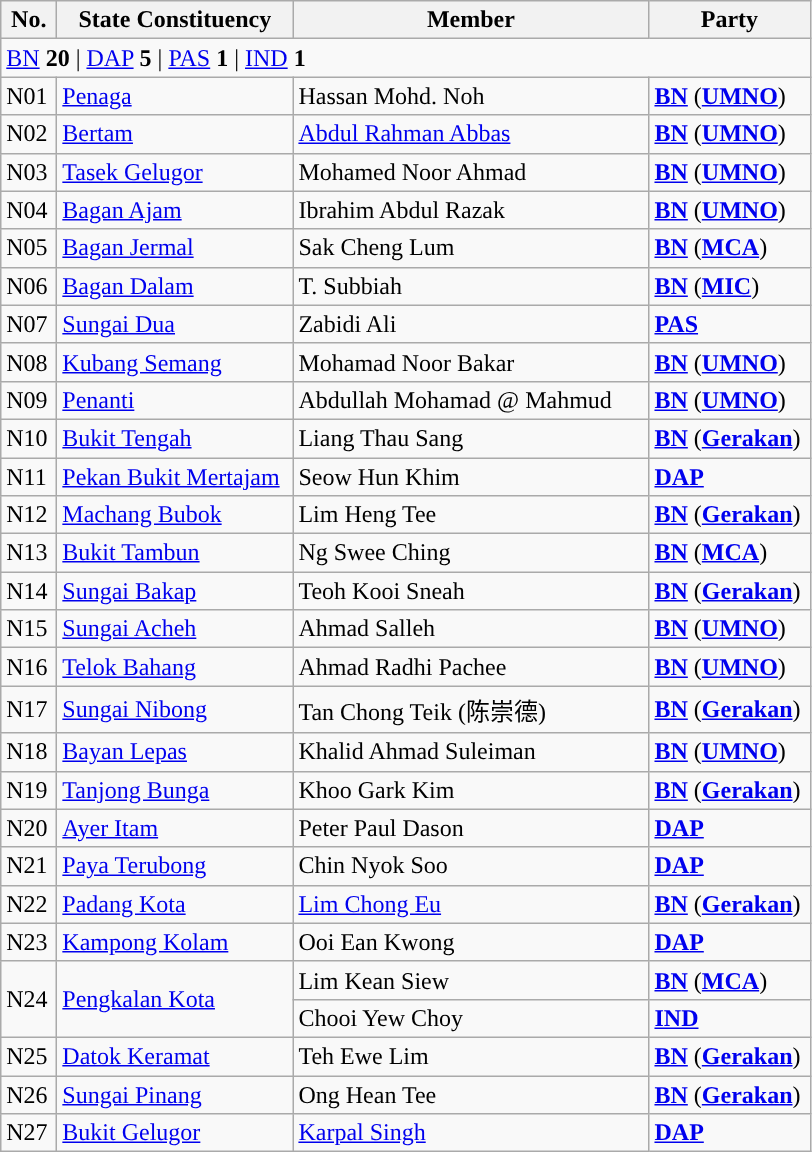<table class="wikitable sortable">
<tr>
<th style="width:30px;">No.</th>
<th style="width:150px;">State Constituency</th>
<th style="width:230px;">Member</th>
<th style="width:100px;">Party</th>
</tr>
<tr>
<td colspan="4"><a href='#'>BN</a> <strong>20</strong> | <a href='#'>DAP</a> <strong>5</strong> | <a href='#'>PAS</a> <strong>1</strong> | <a href='#'>IND</a> <strong>1</strong></td>
</tr>
<tr>
<td>N01</td>
<td><a href='#'>Penaga</a></td>
<td>Hassan Mohd. Noh</td>
<td><strong><a href='#'>BN</a></strong> (<strong><a href='#'>UMNO</a></strong>)</td>
</tr>
<tr>
<td>N02</td>
<td><a href='#'>Bertam</a></td>
<td><a href='#'>Abdul Rahman Abbas</a></td>
<td><strong><a href='#'>BN</a></strong> (<strong><a href='#'>UMNO</a></strong>)</td>
</tr>
<tr>
<td>N03</td>
<td><a href='#'>Tasek Gelugor</a></td>
<td>Mohamed Noor Ahmad</td>
<td><strong><a href='#'>BN</a></strong> (<strong><a href='#'>UMNO</a></strong>)</td>
</tr>
<tr>
<td>N04</td>
<td><a href='#'>Bagan Ajam</a></td>
<td>Ibrahim Abdul Razak</td>
<td><strong><a href='#'>BN</a></strong> (<strong><a href='#'>UMNO</a></strong>)</td>
</tr>
<tr>
<td>N05</td>
<td><a href='#'>Bagan Jermal</a></td>
<td>Sak Cheng Lum</td>
<td><strong><a href='#'>BN</a></strong> (<strong><a href='#'>MCA</a></strong>)</td>
</tr>
<tr>
<td>N06</td>
<td><a href='#'>Bagan Dalam</a></td>
<td>T. Subbiah</td>
<td><strong><a href='#'>BN</a></strong> (<strong><a href='#'>MIC</a></strong>)</td>
</tr>
<tr>
<td>N07</td>
<td><a href='#'>Sungai Dua</a></td>
<td>Zabidi Ali</td>
<td><strong><a href='#'>PAS</a></strong></td>
</tr>
<tr>
<td>N08</td>
<td><a href='#'>Kubang Semang</a></td>
<td>Mohamad Noor Bakar</td>
<td><strong><a href='#'>BN</a></strong> (<strong><a href='#'>UMNO</a></strong>)</td>
</tr>
<tr>
<td>N09</td>
<td><a href='#'>Penanti</a></td>
<td>Abdullah Mohamad @ Mahmud</td>
<td><strong><a href='#'>BN</a></strong> (<strong><a href='#'>UMNO</a></strong>)</td>
</tr>
<tr>
<td>N10</td>
<td><a href='#'>Bukit Tengah</a></td>
<td>Liang Thau Sang</td>
<td><strong><a href='#'>BN</a></strong> (<strong><a href='#'>Gerakan</a></strong>)</td>
</tr>
<tr>
<td>N11</td>
<td><a href='#'>Pekan Bukit Mertajam</a></td>
<td>Seow Hun Khim</td>
<td><strong><a href='#'>DAP</a></strong></td>
</tr>
<tr>
<td>N12</td>
<td><a href='#'>Machang Bubok</a></td>
<td>Lim Heng Tee</td>
<td><strong><a href='#'>BN</a></strong> (<strong><a href='#'>Gerakan</a></strong>)</td>
</tr>
<tr>
<td>N13</td>
<td><a href='#'>Bukit Tambun</a></td>
<td>Ng Swee Ching</td>
<td><strong><a href='#'>BN</a></strong> (<strong><a href='#'>MCA</a></strong>)</td>
</tr>
<tr>
<td>N14</td>
<td><a href='#'>Sungai Bakap</a></td>
<td>Teoh Kooi Sneah</td>
<td><strong><a href='#'>BN</a></strong> (<strong><a href='#'>Gerakan</a></strong>)</td>
</tr>
<tr>
<td>N15</td>
<td><a href='#'>Sungai Acheh</a></td>
<td>Ahmad Salleh</td>
<td><strong><a href='#'>BN</a></strong> (<strong><a href='#'>UMNO</a></strong>)</td>
</tr>
<tr>
<td>N16</td>
<td><a href='#'>Telok Bahang</a></td>
<td>Ahmad Radhi Pachee</td>
<td><strong><a href='#'>BN</a></strong> (<strong><a href='#'>UMNO</a></strong>)</td>
</tr>
<tr>
<td>N17</td>
<td><a href='#'>Sungai Nibong</a></td>
<td>Tan Chong Teik (陈崇德)</td>
<td><strong><a href='#'>BN</a></strong> (<strong><a href='#'>Gerakan</a></strong>)</td>
</tr>
<tr>
<td>N18</td>
<td><a href='#'>Bayan Lepas</a></td>
<td>Khalid Ahmad Suleiman</td>
<td><strong><a href='#'>BN</a></strong> (<strong><a href='#'>UMNO</a></strong>)</td>
</tr>
<tr>
<td>N19</td>
<td><a href='#'>Tanjong Bunga</a></td>
<td>Khoo Gark Kim</td>
<td><strong><a href='#'>BN</a></strong> (<strong><a href='#'>Gerakan</a></strong>)</td>
</tr>
<tr>
<td>N20</td>
<td><a href='#'>Ayer Itam</a></td>
<td>Peter Paul Dason</td>
<td><strong><a href='#'>DAP</a></strong></td>
</tr>
<tr>
<td>N21</td>
<td><a href='#'>Paya Terubong</a></td>
<td>Chin Nyok Soo</td>
<td><strong><a href='#'>DAP</a></strong></td>
</tr>
<tr>
<td>N22</td>
<td><a href='#'>Padang Kota</a></td>
<td><a href='#'>Lim Chong Eu</a></td>
<td><strong><a href='#'>BN</a></strong> (<strong><a href='#'>Gerakan</a></strong>)</td>
</tr>
<tr>
<td>N23</td>
<td><a href='#'>Kampong Kolam</a></td>
<td>Ooi Ean Kwong </td>
<td><strong><a href='#'>DAP</a></strong></td>
</tr>
<tr>
<td rowspan=2>N24</td>
<td rowspan=2><a href='#'>Pengkalan Kota</a></td>
<td>Lim Kean Siew </td>
<td><strong><a href='#'>BN</a></strong> (<strong><a href='#'>MCA</a></strong>)</td>
</tr>
<tr>
<td>Chooi Yew Choy </td>
<td><strong><a href='#'>IND</a></strong></td>
</tr>
<tr>
<td>N25</td>
<td><a href='#'>Datok Keramat</a></td>
<td>Teh Ewe Lim</td>
<td><strong><a href='#'>BN</a></strong> (<strong><a href='#'>Gerakan</a></strong>)</td>
</tr>
<tr>
<td>N26</td>
<td><a href='#'>Sungai Pinang</a></td>
<td>Ong Hean Tee</td>
<td><strong><a href='#'>BN</a></strong> (<strong><a href='#'>Gerakan</a></strong>)</td>
</tr>
<tr>
<td>N27</td>
<td><a href='#'>Bukit Gelugor</a></td>
<td><a href='#'>Karpal Singh</a></td>
<td><strong><a href='#'>DAP</a></strong></td>
</tr>
</table>
